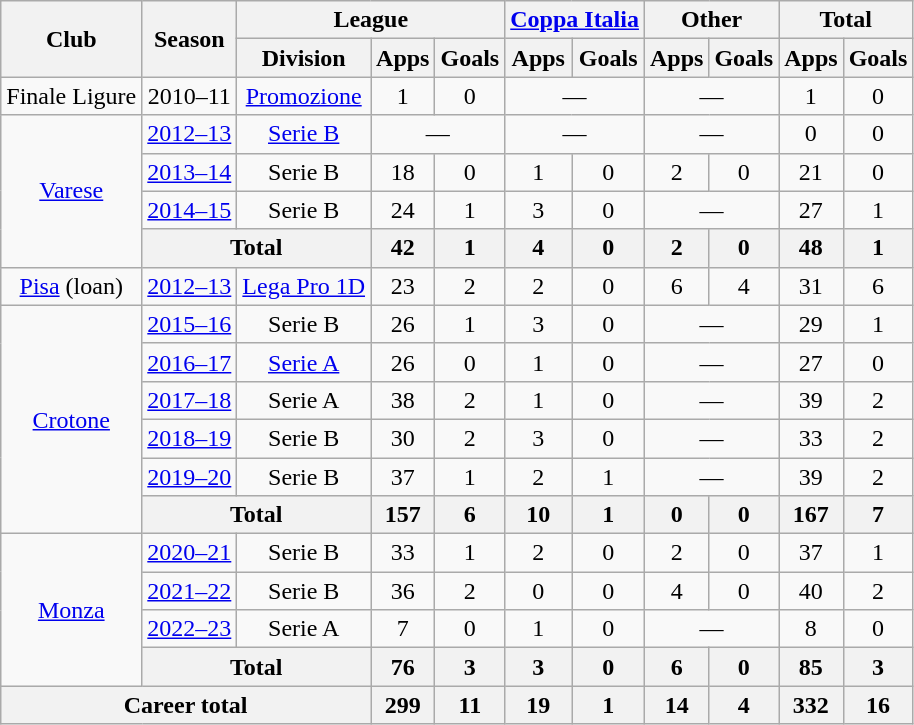<table class="wikitable" style="text-align: center">
<tr>
<th rowspan="2">Club</th>
<th rowspan="2">Season</th>
<th colspan="3">League</th>
<th colspan="2"><a href='#'>Coppa Italia</a></th>
<th colspan="2">Other</th>
<th colspan="2">Total</th>
</tr>
<tr>
<th>Division</th>
<th>Apps</th>
<th>Goals</th>
<th>Apps</th>
<th>Goals</th>
<th>Apps</th>
<th>Goals</th>
<th>Apps</th>
<th>Goals</th>
</tr>
<tr>
<td>Finale Ligure</td>
<td>2010–11</td>
<td><a href='#'>Promozione</a></td>
<td>1</td>
<td>0</td>
<td colspan="2">—</td>
<td colspan="2">—</td>
<td>1</td>
<td>0</td>
</tr>
<tr>
<td rowspan="4"><a href='#'>Varese</a></td>
<td><a href='#'>2012–13</a></td>
<td><a href='#'>Serie B</a></td>
<td colspan="2">—</td>
<td colspan="2">—</td>
<td colspan="2">—</td>
<td>0</td>
<td>0</td>
</tr>
<tr>
<td><a href='#'>2013–14</a></td>
<td>Serie B</td>
<td>18</td>
<td>0</td>
<td>1</td>
<td>0</td>
<td>2</td>
<td>0</td>
<td>21</td>
<td>0</td>
</tr>
<tr>
<td><a href='#'>2014–15</a></td>
<td>Serie B</td>
<td>24</td>
<td>1</td>
<td>3</td>
<td>0</td>
<td colspan="2">—</td>
<td>27</td>
<td>1</td>
</tr>
<tr>
<th colspan="2">Total</th>
<th>42</th>
<th>1</th>
<th>4</th>
<th>0</th>
<th>2</th>
<th>0</th>
<th>48</th>
<th>1</th>
</tr>
<tr>
<td><a href='#'>Pisa</a> (loan)</td>
<td><a href='#'>2012–13</a></td>
<td><a href='#'>Lega Pro 1D</a></td>
<td>23</td>
<td>2</td>
<td>2</td>
<td>0</td>
<td>6</td>
<td>4</td>
<td>31</td>
<td>6</td>
</tr>
<tr>
<td rowspan="6"><a href='#'>Crotone</a></td>
<td><a href='#'>2015–16</a></td>
<td>Serie B</td>
<td>26</td>
<td>1</td>
<td>3</td>
<td>0</td>
<td colspan="2">—</td>
<td>29</td>
<td>1</td>
</tr>
<tr>
<td><a href='#'>2016–17</a></td>
<td><a href='#'>Serie A</a></td>
<td>26</td>
<td>0</td>
<td>1</td>
<td>0</td>
<td colspan="2">—</td>
<td>27</td>
<td>0</td>
</tr>
<tr>
<td><a href='#'>2017–18</a></td>
<td>Serie A</td>
<td>38</td>
<td>2</td>
<td>1</td>
<td>0</td>
<td colspan="2">—</td>
<td>39</td>
<td>2</td>
</tr>
<tr>
<td><a href='#'>2018–19</a></td>
<td>Serie B</td>
<td>30</td>
<td>2</td>
<td>3</td>
<td>0</td>
<td colspan="2">—</td>
<td>33</td>
<td>2</td>
</tr>
<tr>
<td><a href='#'>2019–20</a></td>
<td>Serie B</td>
<td>37</td>
<td>1</td>
<td>2</td>
<td>1</td>
<td colspan="2">—</td>
<td>39</td>
<td>2</td>
</tr>
<tr>
<th colspan="2">Total</th>
<th>157</th>
<th>6</th>
<th>10</th>
<th>1</th>
<th>0</th>
<th>0</th>
<th>167</th>
<th>7</th>
</tr>
<tr>
<td rowspan="4"><a href='#'>Monza</a></td>
<td><a href='#'>2020–21</a></td>
<td>Serie B</td>
<td>33</td>
<td>1</td>
<td>2</td>
<td>0</td>
<td>2</td>
<td>0</td>
<td>37</td>
<td>1</td>
</tr>
<tr>
<td><a href='#'>2021–22</a></td>
<td>Serie B</td>
<td>36</td>
<td>2</td>
<td>0</td>
<td>0</td>
<td>4</td>
<td>0</td>
<td>40</td>
<td>2</td>
</tr>
<tr>
<td><a href='#'>2022–23</a></td>
<td>Serie A</td>
<td>7</td>
<td>0</td>
<td>1</td>
<td>0</td>
<td colspan="2">—</td>
<td>8</td>
<td>0</td>
</tr>
<tr>
<th colspan="2">Total</th>
<th>76</th>
<th>3</th>
<th>3</th>
<th>0</th>
<th>6</th>
<th>0</th>
<th>85</th>
<th>3</th>
</tr>
<tr>
<th colspan="3">Career total</th>
<th>299</th>
<th>11</th>
<th>19</th>
<th>1</th>
<th>14</th>
<th>4</th>
<th>332</th>
<th>16</th>
</tr>
</table>
